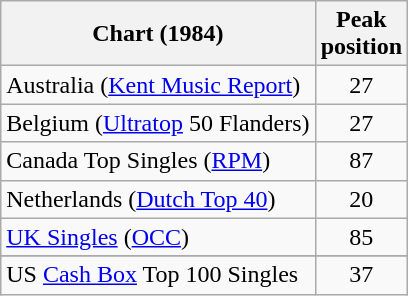<table class="wikitable sortable">
<tr>
<th>Chart (1984)</th>
<th>Peak<br>position</th>
</tr>
<tr>
<td>Australia (<a href='#'>Kent Music Report</a>)</td>
<td align="center">27</td>
</tr>
<tr>
<td>Belgium (<a href='#'>Ultratop</a> 50 Flanders)</td>
<td align="center">27</td>
</tr>
<tr>
<td>Canada Top Singles (<a href='#'>RPM</a>)</td>
<td align="center">87</td>
</tr>
<tr>
<td>Netherlands (<a href='#'>Dutch Top 40</a>)</td>
<td align="center">20</td>
</tr>
<tr>
<td><a href='#'>UK Singles</a> (<a href='#'>OCC</a>)</td>
<td align="center">85</td>
</tr>
<tr>
</tr>
<tr>
<td>US <a href='#'>Cash Box</a> Top 100 Singles</td>
<td align="center">37</td>
</tr>
</table>
